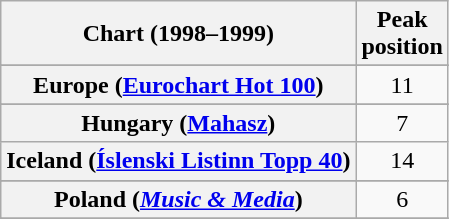<table class="wikitable sortable plainrowheaders" style="text-align:center">
<tr>
<th scope="col">Chart (1998–1999)</th>
<th scope="col">Peak<br>position</th>
</tr>
<tr>
</tr>
<tr>
</tr>
<tr>
</tr>
<tr>
</tr>
<tr>
</tr>
<tr>
</tr>
<tr>
<th scope="row">Europe (<a href='#'>Eurochart Hot 100</a>)</th>
<td>11</td>
</tr>
<tr>
</tr>
<tr>
</tr>
<tr>
</tr>
<tr>
<th scope="row">Hungary (<a href='#'>Mahasz</a>)</th>
<td>7</td>
</tr>
<tr>
<th scope="row">Iceland (<a href='#'>Íslenski Listinn Topp 40</a>)</th>
<td>14</td>
</tr>
<tr>
</tr>
<tr>
</tr>
<tr>
</tr>
<tr>
</tr>
<tr>
</tr>
<tr>
<th scope="row">Poland (<em><a href='#'>Music & Media</a></em>)</th>
<td>6</td>
</tr>
<tr>
</tr>
<tr>
</tr>
<tr>
</tr>
<tr>
</tr>
<tr>
</tr>
<tr>
</tr>
<tr>
</tr>
<tr>
</tr>
<tr>
</tr>
</table>
